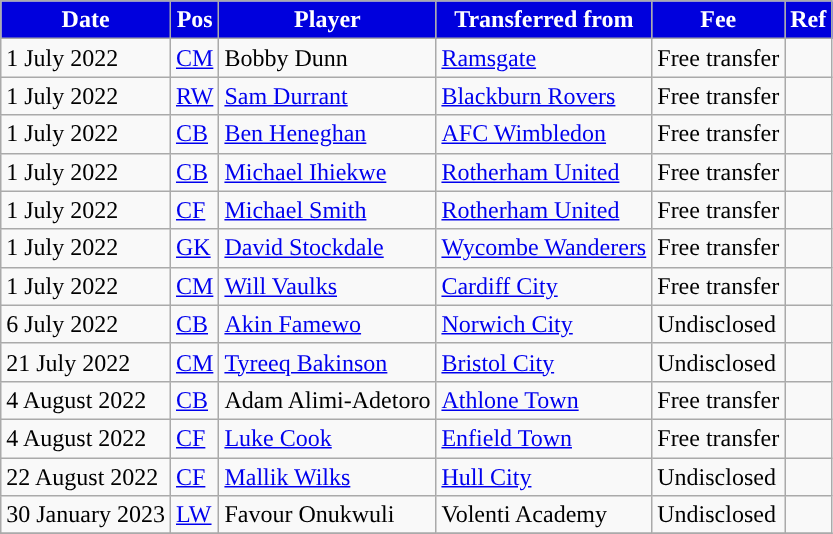<table class="wikitable plainrowheaders sortable">
<tr>
<th style="background:#0000DD; color:#FFFFFF; ">Date</th>
<th style="background:#0000DD; color:#FFFFFF; ">Pos</th>
<th style="background:#0000DD; color:#FFFFFF; ">Player</th>
<th style="background:#0000DD; color:#FFFFFF; ">Transferred from</th>
<th style="background:#0000DD; color:#FFFFFF; ">Fee</th>
<th style="background:#0000DD; color:#FFFFFF; ">Ref</th>
</tr>
<tr>
<td>1 July 2022</td>
<td><a href='#'>CM</a></td>
<td> Bobby Dunn</td>
<td> <a href='#'>Ramsgate</a></td>
<td>Free transfer</td>
<td></td>
</tr>
<tr>
<td>1 July 2022</td>
<td><a href='#'>RW</a></td>
<td> <a href='#'>Sam Durrant</a></td>
<td> <a href='#'>Blackburn Rovers</a></td>
<td>Free transfer</td>
<td></td>
</tr>
<tr>
<td>1 July 2022</td>
<td><a href='#'>CB</a></td>
<td> <a href='#'>Ben Heneghan</a></td>
<td> <a href='#'>AFC Wimbledon</a></td>
<td>Free transfer</td>
<td></td>
</tr>
<tr>
<td>1 July 2022</td>
<td><a href='#'>CB</a></td>
<td> <a href='#'>Michael Ihiekwe</a></td>
<td> <a href='#'>Rotherham United</a></td>
<td>Free transfer</td>
<td></td>
</tr>
<tr>
<td>1 July 2022</td>
<td><a href='#'>CF</a></td>
<td> <a href='#'>Michael Smith</a></td>
<td> <a href='#'>Rotherham United</a></td>
<td>Free transfer</td>
<td></td>
</tr>
<tr>
<td>1 July 2022</td>
<td><a href='#'>GK</a></td>
<td> <a href='#'>David Stockdale</a></td>
<td> <a href='#'>Wycombe Wanderers</a></td>
<td>Free transfer</td>
<td></td>
</tr>
<tr>
<td>1 July 2022</td>
<td><a href='#'>CM</a></td>
<td> <a href='#'>Will Vaulks</a></td>
<td> <a href='#'>Cardiff City</a></td>
<td>Free transfer</td>
<td></td>
</tr>
<tr>
<td>6 July 2022</td>
<td><a href='#'>CB</a></td>
<td> <a href='#'>Akin Famewo</a></td>
<td> <a href='#'>Norwich City</a></td>
<td>Undisclosed</td>
<td></td>
</tr>
<tr>
<td>21 July 2022</td>
<td><a href='#'>CM</a></td>
<td> <a href='#'>Tyreeq Bakinson</a></td>
<td> <a href='#'>Bristol City</a></td>
<td>Undisclosed</td>
<td></td>
</tr>
<tr>
<td>4 August 2022</td>
<td><a href='#'>CB</a></td>
<td> Adam Alimi-Adetoro</td>
<td> <a href='#'>Athlone Town</a></td>
<td>Free transfer</td>
<td></td>
</tr>
<tr>
<td>4 August 2022</td>
<td><a href='#'>CF</a></td>
<td> <a href='#'>Luke Cook</a></td>
<td> <a href='#'>Enfield Town</a></td>
<td>Free transfer</td>
<td></td>
</tr>
<tr>
<td>22 August 2022</td>
<td><a href='#'>CF</a></td>
<td> <a href='#'>Mallik Wilks</a></td>
<td> <a href='#'>Hull City</a></td>
<td>Undisclosed</td>
<td></td>
</tr>
<tr>
<td>30 January 2023</td>
<td><a href='#'>LW</a></td>
<td> Favour Onukwuli</td>
<td> Volenti Academy</td>
<td>Undisclosed</td>
<td></td>
</tr>
<tr>
</tr>
</table>
